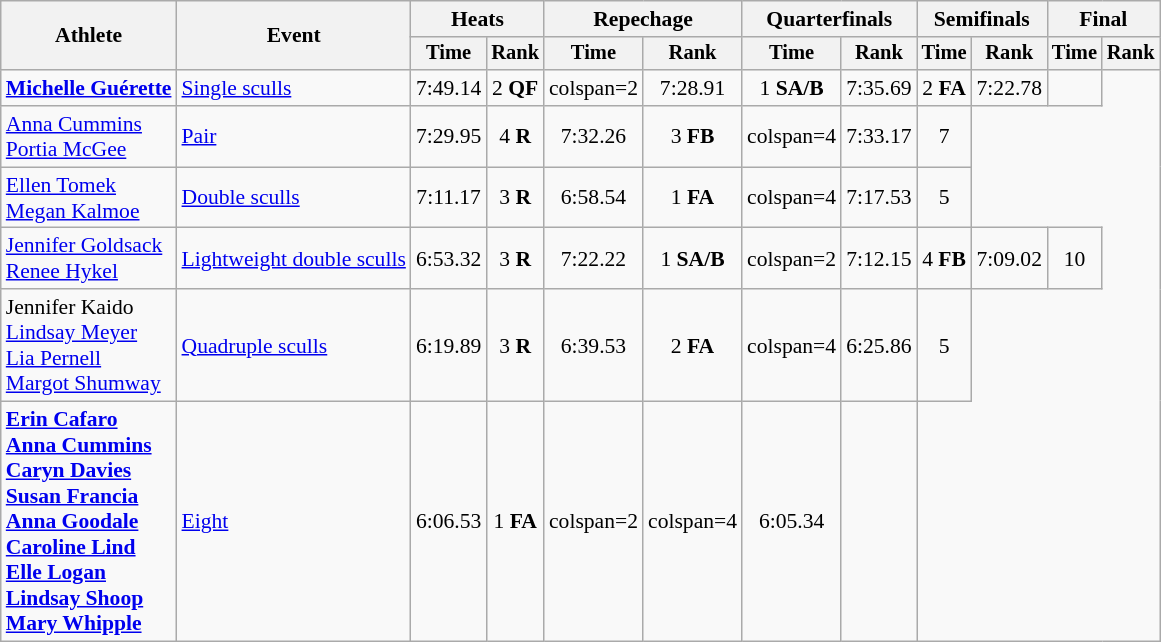<table class=wikitable style=font-size:90%;text-align:center>
<tr>
<th rowspan=2>Athlete</th>
<th rowspan=2>Event</th>
<th colspan=2>Heats</th>
<th colspan=2>Repechage</th>
<th colspan=2>Quarterfinals</th>
<th colspan=2>Semifinals</th>
<th colspan=2>Final</th>
</tr>
<tr style=font-size:95%>
<th>Time</th>
<th>Rank</th>
<th>Time</th>
<th>Rank</th>
<th>Time</th>
<th>Rank</th>
<th>Time</th>
<th>Rank</th>
<th>Time</th>
<th>Rank</th>
</tr>
<tr>
<td align=left><strong><a href='#'>Michelle Guérette</a></strong></td>
<td align=left><a href='#'>Single sculls</a></td>
<td>7:49.14</td>
<td>2 <strong>QF</strong></td>
<td>colspan=2 </td>
<td>7:28.91</td>
<td>1 <strong>SA/B</strong></td>
<td>7:35.69</td>
<td>2 <strong>FA</strong></td>
<td>7:22.78</td>
<td></td>
</tr>
<tr>
<td align=left><a href='#'>Anna Cummins</a><br><a href='#'>Portia McGee</a></td>
<td align=left><a href='#'>Pair</a></td>
<td>7:29.95</td>
<td>4 <strong>R</strong></td>
<td>7:32.26</td>
<td>3 <strong>FB</strong></td>
<td>colspan=4 </td>
<td>7:33.17</td>
<td>7</td>
</tr>
<tr>
<td align=left><a href='#'>Ellen Tomek</a><br><a href='#'>Megan Kalmoe</a></td>
<td align=left><a href='#'>Double sculls</a></td>
<td>7:11.17</td>
<td>3 <strong>R</strong></td>
<td>6:58.54</td>
<td>1 <strong>FA</strong></td>
<td>colspan=4 </td>
<td>7:17.53</td>
<td>5</td>
</tr>
<tr>
<td align=left><a href='#'>Jennifer Goldsack</a><br><a href='#'>Renee Hykel</a></td>
<td align=left><a href='#'>Lightweight double sculls</a></td>
<td>6:53.32</td>
<td>3 <strong>R</strong></td>
<td>7:22.22</td>
<td>1 <strong>SA/B</strong></td>
<td>colspan=2 </td>
<td>7:12.15</td>
<td>4 <strong>FB</strong></td>
<td>7:09.02</td>
<td>10</td>
</tr>
<tr>
<td align=left>Jennifer Kaido<br><a href='#'>Lindsay Meyer</a><br><a href='#'>Lia Pernell</a><br><a href='#'>Margot Shumway</a></td>
<td align=left><a href='#'>Quadruple sculls</a></td>
<td>6:19.89</td>
<td>3 <strong>R</strong></td>
<td>6:39.53</td>
<td>2 <strong>FA</strong></td>
<td>colspan=4 </td>
<td>6:25.86</td>
<td>5</td>
</tr>
<tr>
<td align=left><strong><a href='#'>Erin Cafaro</a><br><a href='#'>Anna Cummins</a><br><a href='#'>Caryn Davies</a><br><a href='#'>Susan Francia</a><br><a href='#'>Anna Goodale</a><br><a href='#'>Caroline Lind</a><br><a href='#'>Elle Logan</a><br><a href='#'>Lindsay Shoop</a><br><a href='#'>Mary Whipple</a></strong></td>
<td align=left><a href='#'>Eight</a></td>
<td>6:06.53</td>
<td>1 <strong>FA</strong></td>
<td>colspan=2 </td>
<td>colspan=4 </td>
<td>6:05.34</td>
<td></td>
</tr>
</table>
